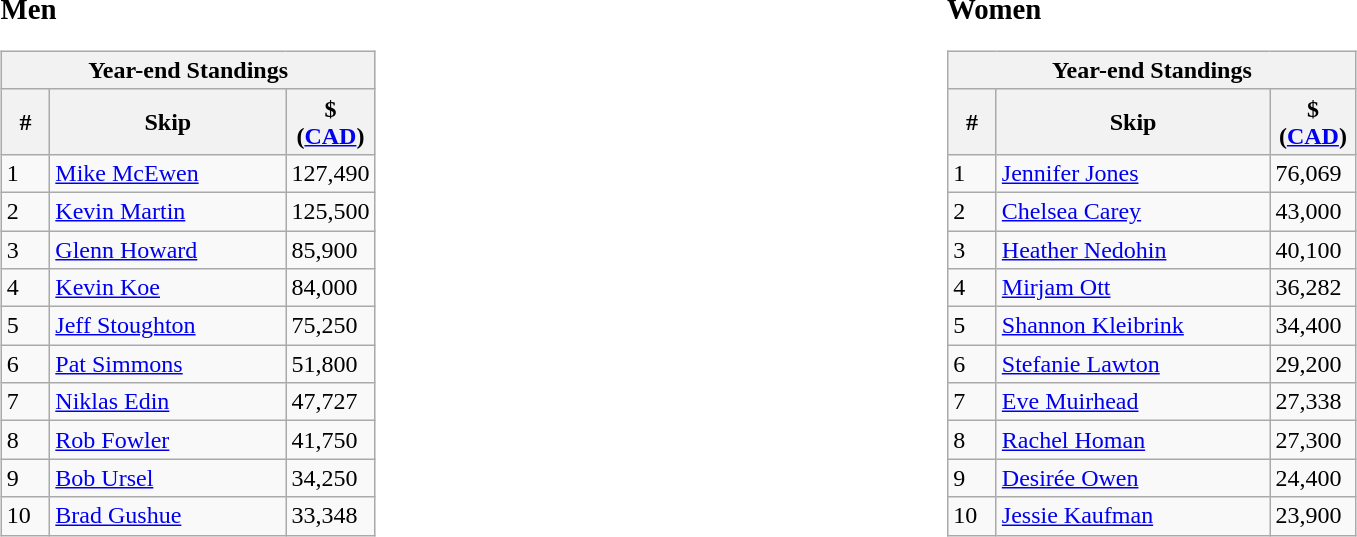<table>
<tr>
<td width=20% valign="top"><br><big><strong>Men</strong></big><table class = "wikitable">
<tr>
<th colspan="3">Year-end Standings</th>
</tr>
<tr>
<th width = "25">#</th>
<th width = "150">Skip</th>
<th width = "50">$ (<a href='#'>CAD</a>)</th>
</tr>
<tr>
<td>1</td>
<td> <a href='#'>Mike McEwen</a></td>
<td>127,490</td>
</tr>
<tr>
<td>2</td>
<td> <a href='#'>Kevin Martin</a></td>
<td>125,500</td>
</tr>
<tr>
<td>3</td>
<td> <a href='#'>Glenn Howard</a></td>
<td>85,900</td>
</tr>
<tr>
<td>4</td>
<td> <a href='#'>Kevin Koe</a></td>
<td>84,000</td>
</tr>
<tr>
<td>5</td>
<td> <a href='#'>Jeff Stoughton</a></td>
<td>75,250</td>
</tr>
<tr>
<td>6</td>
<td> <a href='#'>Pat Simmons</a></td>
<td>51,800</td>
</tr>
<tr>
<td>7</td>
<td> <a href='#'>Niklas Edin</a></td>
<td>47,727</td>
</tr>
<tr>
<td>8</td>
<td> <a href='#'>Rob Fowler</a></td>
<td>41,750</td>
</tr>
<tr>
<td>9</td>
<td> <a href='#'>Bob Ursel</a></td>
<td>34,250</td>
</tr>
<tr>
<td>10</td>
<td> <a href='#'>Brad Gushue</a></td>
<td>33,348</td>
</tr>
</table>
</td>
<td width=20% valign="top"><br><big><strong>Women</strong></big><table class = "wikitable">
<tr>
<th colspan = "3">Year-end Standings</th>
</tr>
<tr align=center>
<th width = "25">#</th>
<th width = "175">Skip</th>
<th width = "50">$ (<a href='#'>CAD</a>)</th>
</tr>
<tr>
<td>1</td>
<td> <a href='#'>Jennifer Jones</a></td>
<td>76,069</td>
</tr>
<tr>
<td>2</td>
<td> <a href='#'>Chelsea Carey</a></td>
<td>43,000</td>
</tr>
<tr>
<td>3</td>
<td> <a href='#'>Heather Nedohin</a></td>
<td>40,100</td>
</tr>
<tr>
<td>4</td>
<td> <a href='#'>Mirjam Ott</a></td>
<td>36,282</td>
</tr>
<tr>
<td>5</td>
<td> <a href='#'>Shannon Kleibrink</a></td>
<td>34,400</td>
</tr>
<tr>
<td>6</td>
<td> <a href='#'>Stefanie Lawton</a></td>
<td>29,200</td>
</tr>
<tr>
<td>7</td>
<td> <a href='#'>Eve Muirhead</a></td>
<td>27,338</td>
</tr>
<tr>
<td>8</td>
<td> <a href='#'>Rachel Homan</a></td>
<td>27,300</td>
</tr>
<tr>
<td>9</td>
<td> <a href='#'>Desirée Owen</a></td>
<td>24,400</td>
</tr>
<tr>
<td>10</td>
<td> <a href='#'>Jessie Kaufman</a></td>
<td>23,900</td>
</tr>
</table>
</td>
</tr>
</table>
